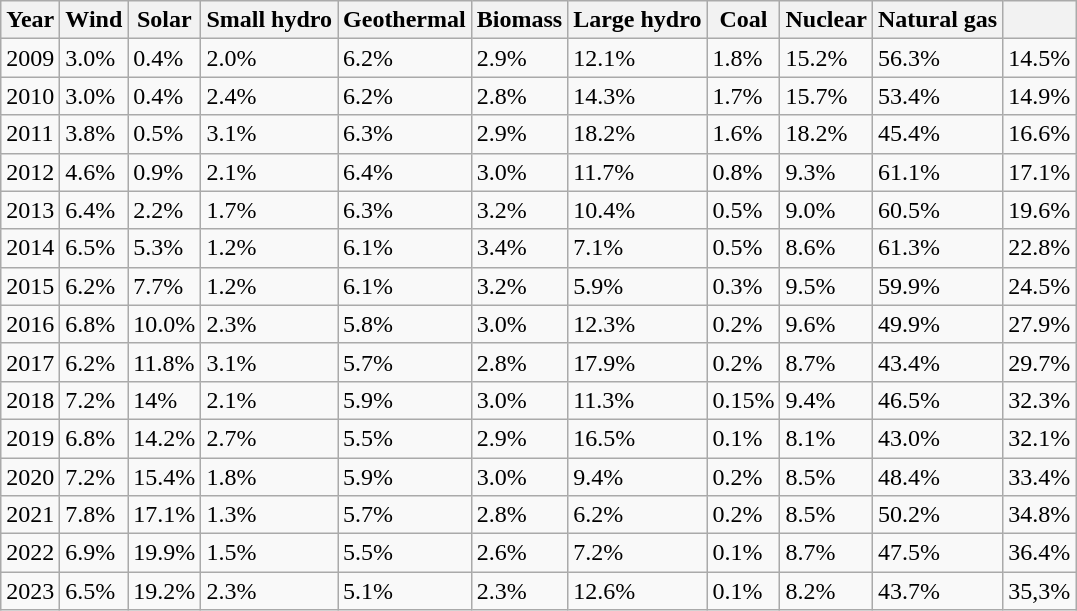<table class="wikitable">
<tr>
<th>Year</th>
<th>Wind</th>
<th>Solar</th>
<th>Small hydro</th>
<th>Geothermal</th>
<th>Biomass</th>
<th>Large hydro</th>
<th>Coal</th>
<th>Nuclear</th>
<th>Natural gas</th>
<th></th>
</tr>
<tr>
<td>2009</td>
<td>3.0%</td>
<td>0.4%</td>
<td>2.0%</td>
<td>6.2%</td>
<td>2.9%</td>
<td>12.1%</td>
<td>1.8%</td>
<td>15.2%</td>
<td>56.3%</td>
<td>14.5%</td>
</tr>
<tr>
<td>2010</td>
<td>3.0%</td>
<td>0.4%</td>
<td>2.4%</td>
<td>6.2%</td>
<td>2.8%</td>
<td>14.3%</td>
<td>1.7%</td>
<td>15.7%</td>
<td>53.4%</td>
<td>14.9%</td>
</tr>
<tr>
<td>2011</td>
<td>3.8%</td>
<td>0.5%</td>
<td>3.1%</td>
<td>6.3%</td>
<td>2.9%</td>
<td>18.2%</td>
<td>1.6%</td>
<td>18.2%</td>
<td>45.4%</td>
<td>16.6%</td>
</tr>
<tr>
<td>2012</td>
<td>4.6%</td>
<td>0.9%</td>
<td>2.1%</td>
<td>6.4%</td>
<td>3.0%</td>
<td>11.7%</td>
<td>0.8%</td>
<td>9.3%</td>
<td>61.1%</td>
<td>17.1%</td>
</tr>
<tr>
<td>2013</td>
<td>6.4%</td>
<td>2.2%</td>
<td>1.7%</td>
<td>6.3%</td>
<td>3.2%</td>
<td>10.4%</td>
<td>0.5%</td>
<td>9.0%</td>
<td>60.5%</td>
<td>19.6%</td>
</tr>
<tr>
<td>2014</td>
<td>6.5%</td>
<td>5.3%</td>
<td>1.2%</td>
<td>6.1%</td>
<td>3.4%</td>
<td>7.1%</td>
<td>0.5%</td>
<td>8.6%</td>
<td>61.3%</td>
<td>22.8%</td>
</tr>
<tr>
<td>2015</td>
<td>6.2%</td>
<td>7.7%</td>
<td>1.2%</td>
<td>6.1%</td>
<td>3.2%</td>
<td>5.9%</td>
<td>0.3%</td>
<td>9.5%</td>
<td>59.9%</td>
<td>24.5%</td>
</tr>
<tr>
<td>2016</td>
<td>6.8%</td>
<td>10.0%</td>
<td>2.3%</td>
<td>5.8%</td>
<td>3.0%</td>
<td>12.3%</td>
<td>0.2%</td>
<td>9.6%</td>
<td>49.9%</td>
<td>27.9%</td>
</tr>
<tr>
<td>2017</td>
<td>6.2%</td>
<td>11.8%</td>
<td>3.1%</td>
<td>5.7%</td>
<td>2.8%</td>
<td>17.9%</td>
<td>0.2%</td>
<td>8.7%</td>
<td>43.4%</td>
<td>29.7%</td>
</tr>
<tr>
<td>2018</td>
<td>7.2%</td>
<td>14%</td>
<td>2.1%</td>
<td>5.9%</td>
<td>3.0%</td>
<td>11.3%</td>
<td>0.15%</td>
<td>9.4%</td>
<td>46.5%</td>
<td>32.3%</td>
</tr>
<tr>
<td>2019</td>
<td>6.8%</td>
<td>14.2%</td>
<td>2.7%</td>
<td>5.5%</td>
<td>2.9%</td>
<td>16.5%</td>
<td>0.1%</td>
<td>8.1%</td>
<td>43.0%</td>
<td>32.1%</td>
</tr>
<tr>
<td>2020</td>
<td>7.2%</td>
<td>15.4%</td>
<td>1.8%</td>
<td>5.9%</td>
<td>3.0%</td>
<td>9.4%</td>
<td>0.2%</td>
<td>8.5%</td>
<td>48.4%</td>
<td>33.4%</td>
</tr>
<tr>
<td>2021</td>
<td>7.8%</td>
<td>17.1%</td>
<td>1.3%</td>
<td>5.7%</td>
<td>2.8%</td>
<td>6.2%</td>
<td>0.2%</td>
<td>8.5%</td>
<td>50.2%</td>
<td>34.8%</td>
</tr>
<tr>
<td>2022</td>
<td>6.9%</td>
<td>19.9%</td>
<td>1.5%</td>
<td>5.5%</td>
<td>2.6%</td>
<td>7.2%</td>
<td>0.1%</td>
<td>8.7%</td>
<td>47.5%</td>
<td>36.4%</td>
</tr>
<tr>
<td>2023</td>
<td>6.5%</td>
<td>19.2%</td>
<td>2.3%</td>
<td>5.1%</td>
<td>2.3%</td>
<td>12.6%</td>
<td>0.1%</td>
<td>8.2%</td>
<td>43.7%</td>
<td>35,3%</td>
</tr>
</table>
